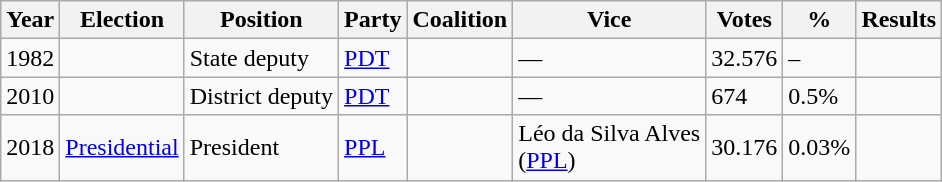<table class="wikitable">
<tr>
<th>Year</th>
<th>Election</th>
<th>Position</th>
<th>Party</th>
<th>Coalition</th>
<th>Vice</th>
<th>Votes</th>
<th>%</th>
<th>Results</th>
</tr>
<tr>
<td>1982</td>
<td></td>
<td>State deputy</td>
<td><a href='#'>PDT</a></td>
<td></td>
<td>—</td>
<td>32.576</td>
<td>–</td>
<td></td>
</tr>
<tr>
<td>2010</td>
<td></td>
<td>District deputy</td>
<td><a href='#'>PDT</a></td>
<td></td>
<td>—</td>
<td>674</td>
<td>0.5%</td>
<td> <br></td>
</tr>
<tr>
<td>2018</td>
<td><a href='#'>Presidential</a></td>
<td>President</td>
<td><a href='#'>PPL</a></td>
<td></td>
<td>Léo da Silva Alves <br>(<a href='#'>PPL</a>)</td>
<td>30.176</td>
<td>0.03%</td>
<td><br></td>
</tr>
</table>
